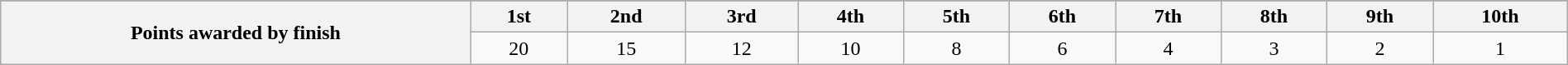<table class="wikitable" width=100% style="text-align:center;">
<tr>
</tr>
<tr style="background:#efefef;">
<th rowspan=2 width=30%>Points awarded by finish</th>
<th>1st</th>
<th>2nd</th>
<th>3rd</th>
<th>4th</th>
<th>5th</th>
<th>6th</th>
<th>7th</th>
<th>8th</th>
<th>9th</th>
<th>10th</th>
</tr>
<tr>
<td>20</td>
<td>15</td>
<td>12</td>
<td>10</td>
<td>8</td>
<td>6</td>
<td>4</td>
<td>3</td>
<td>2</td>
<td>1</td>
</tr>
</table>
